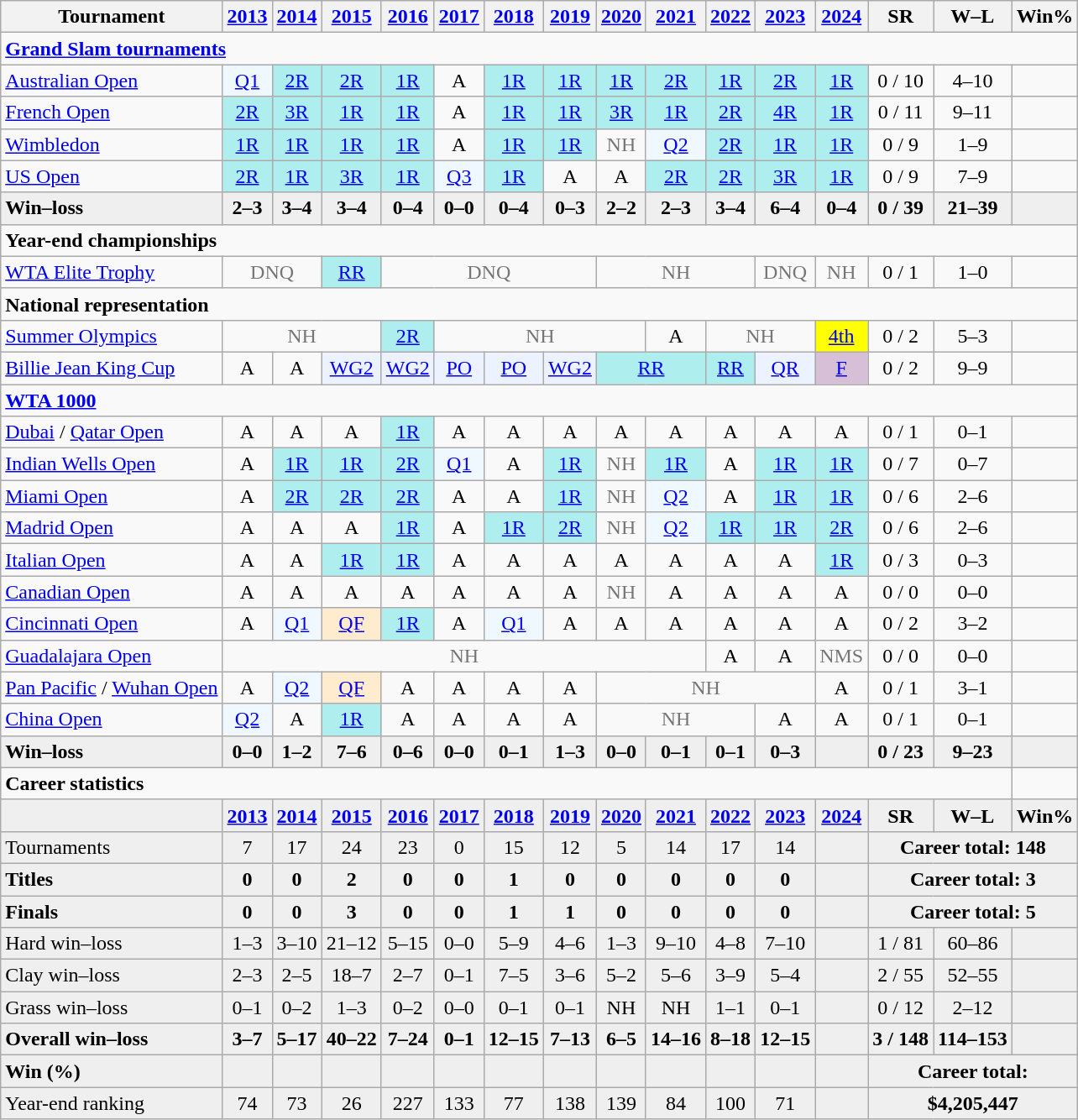<table class=wikitable style=text-align:center>
<tr>
<th>Tournament</th>
<th><a href='#'>2013</a></th>
<th><a href='#'>2014</a></th>
<th><a href='#'>2015</a></th>
<th><a href='#'>2016</a></th>
<th><a href='#'>2017</a></th>
<th><a href='#'>2018</a></th>
<th><a href='#'>2019</a></th>
<th><a href='#'>2020</a></th>
<th><a href='#'>2021</a></th>
<th><a href='#'>2022</a></th>
<th><a href='#'>2023</a></th>
<th><a href='#'>2024</a></th>
<th>SR</th>
<th>W–L</th>
<th>Win%</th>
</tr>
<tr>
<td colspan=16 style=text-align:left><strong><a href='#'>Grand Slam tournaments</a></strong></td>
</tr>
<tr>
<td style=text-align:left><a href='#'>Australian Open</a></td>
<td style=background:#f0f8ff><a href='#'>Q1</a></td>
<td style=background:#afeeee><a href='#'>2R</a></td>
<td style=background:#afeeee><a href='#'>2R</a></td>
<td style=background:#afeeee><a href='#'>1R</a></td>
<td>A</td>
<td style=background:#afeeee><a href='#'>1R</a></td>
<td style=background:#afeeee><a href='#'>1R</a></td>
<td style=background:#afeeee><a href='#'>1R</a></td>
<td style=background:#afeeee><a href='#'>2R</a></td>
<td style=background:#afeeee><a href='#'>1R</a></td>
<td style=background:#afeeee><a href='#'>2R</a></td>
<td style=background:#afeeee><a href='#'>1R</a></td>
<td>0 / 10</td>
<td>4–10</td>
<td></td>
</tr>
<tr>
<td style=text-align:left><a href='#'>French Open</a></td>
<td style=background:#afeeee><a href='#'>2R</a></td>
<td style=background:#afeeee><a href='#'>3R</a></td>
<td style=background:#afeeee><a href='#'>1R</a></td>
<td style=background:#afeeee><a href='#'>1R</a></td>
<td>A</td>
<td style=background:#afeeee><a href='#'>1R</a></td>
<td style=background:#afeeee><a href='#'>1R</a></td>
<td style=background:#afeeee><a href='#'>3R</a></td>
<td style=background:#afeeee><a href='#'>1R</a></td>
<td style=background:#afeeee><a href='#'>2R</a></td>
<td style=background:#afeeee><a href='#'>4R</a></td>
<td style=background:#afeeee><a href='#'>1R</a></td>
<td>0 / 11</td>
<td>9–11</td>
<td></td>
</tr>
<tr>
<td style=text-align:left><a href='#'>Wimbledon</a></td>
<td style=background:#afeeee><a href='#'>1R</a></td>
<td style=background:#afeeee><a href='#'>1R</a></td>
<td style=background:#afeeee><a href='#'>1R</a></td>
<td style=background:#afeeee><a href='#'>1R</a></td>
<td>A</td>
<td style=background:#afeeee><a href='#'>1R</a></td>
<td style=background:#afeeee><a href='#'>1R</a></td>
<td style=color:#767676>NH</td>
<td style=background:#f0f8ff><a href='#'>Q2</a></td>
<td style=background:#afeeee><a href='#'>2R</a></td>
<td style=background:#afeeee><a href='#'>1R</a></td>
<td style=background:#afeeee><a href='#'>1R</a></td>
<td>0 / 9</td>
<td>1–9</td>
<td></td>
</tr>
<tr>
<td style=text-align:left><a href='#'>US Open</a></td>
<td style=background:#afeeee><a href='#'>2R</a></td>
<td style=background:#afeeee><a href='#'>1R</a></td>
<td style=background:#afeeee><a href='#'>3R</a></td>
<td style=background:#afeeee><a href='#'>1R</a></td>
<td style=background:#f0f8ff><a href='#'>Q3</a></td>
<td style=background:#afeeee><a href='#'>1R</a></td>
<td>A</td>
<td>A</td>
<td style=background:#afeeee><a href='#'>2R</a></td>
<td style=background:#afeeee><a href='#'>2R</a></td>
<td style=background:#afeeee><a href='#'>3R</a></td>
<td style=background:#afeeee><a href='#'>1R</a></td>
<td>0 / 9</td>
<td>7–9</td>
<td></td>
</tr>
<tr style=background:#efefef;font-weight:bold>
<td style=text-align:left>Win–loss</td>
<td>2–3</td>
<td>3–4</td>
<td>3–4</td>
<td>0–4</td>
<td>0–0</td>
<td>0–4</td>
<td>0–3</td>
<td>2–2</td>
<td>2–3</td>
<td>3–4</td>
<td>6–4</td>
<td>0–4</td>
<td>0 / 39</td>
<td>21–39</td>
<td></td>
</tr>
<tr>
<td colspan=16 style=text-align:left><strong>Year-end championships</strong></td>
</tr>
<tr>
<td style=text-align:left><a href='#'>WTA Elite Trophy</a></td>
<td colspan=2 style=color:#767676>DNQ</td>
<td style=background:#afeeee><a href='#'>RR</a></td>
<td colspan=4 style=color:#767676>DNQ</td>
<td colspan=3 style=color:#767676>NH</td>
<td style=color:#767676>DNQ</td>
<td style=color:#767676>NH</td>
<td>0 / 1</td>
<td>1–0</td>
<td></td>
</tr>
<tr>
<td colspan=16 style=text-align:left><strong>National representation</strong></td>
</tr>
<tr>
<td style=text-align:left><a href='#'>Summer Olympics</a></td>
<td style=color:#767676 colspan=3>NH</td>
<td style=background:#afeeee><a href='#'>2R</a></td>
<td style=color:#767676 colspan=4>NH</td>
<td>A</td>
<td colspan=2 style=color:#767676>NH</td>
<td style="background:yellow;"><a href='#'>4th</a></td>
<td>0 / 2</td>
<td>5–3</td>
<td></td>
</tr>
<tr>
<td style=text-align:left><a href='#'>Billie Jean King Cup</a></td>
<td>A</td>
<td>A</td>
<td style=background:#ecf2ff><a href='#'>WG2</a></td>
<td style=background:#ecf2ff><a href='#'>WG2</a></td>
<td style=background:#ecf2ff><a href='#'>PO</a></td>
<td style=background:#ecf2ff><a href='#'>PO</a></td>
<td style=background:#ecf2ff><a href='#'>WG2</a></td>
<td colspan=2 style=background:#afeeee><a href='#'>RR</a></td>
<td style=background:#afeeee><a href='#'>RR</a></td>
<td style=background:#ecf2ff><a href='#'>QR</a></td>
<td style=background:thistle><a href='#'>F</a></td>
<td>0 / 2</td>
<td>9–9</td>
<td></td>
</tr>
<tr>
<td colspan=16 style=text-align:left><strong><a href='#'>WTA 1000</a></strong></td>
</tr>
<tr>
<td style=text-align:left><a href='#'>Dubai</a> / <a href='#'>Qatar Open</a></td>
<td>A</td>
<td>A</td>
<td>A</td>
<td style=background:#afeeee><a href='#'>1R</a></td>
<td>A</td>
<td>A</td>
<td>A</td>
<td>A</td>
<td>A</td>
<td>A</td>
<td>A</td>
<td>A</td>
<td>0 / 1</td>
<td>0–1</td>
<td></td>
</tr>
<tr>
<td style=text-align:left><a href='#'>Indian Wells Open</a></td>
<td>A</td>
<td style=background:#afeeee><a href='#'>1R</a></td>
<td style=background:#afeeee><a href='#'>1R</a></td>
<td style=background:#afeeee><a href='#'>2R</a></td>
<td style=background:#f0f8ff><a href='#'>Q1</a></td>
<td>A</td>
<td style=background:#afeeee><a href='#'>1R</a></td>
<td style=color:#767676>NH</td>
<td style=background:#afeeee><a href='#'>1R</a></td>
<td>A</td>
<td style=background:#afeeee><a href='#'>1R</a></td>
<td style=background:#afeeee><a href='#'>1R</a></td>
<td>0 / 7</td>
<td>0–7</td>
<td></td>
</tr>
<tr>
<td style=text-align:left><a href='#'>Miami Open</a></td>
<td>A</td>
<td style=background:#afeeee><a href='#'>2R</a></td>
<td style=background:#afeeee><a href='#'>2R</a></td>
<td style=background:#afeeee><a href='#'>2R</a></td>
<td>A</td>
<td>A</td>
<td style=background:#afeeee><a href='#'>1R</a></td>
<td style=color:#767676>NH</td>
<td style=background:#f0f8ff><a href='#'>Q2</a></td>
<td>A</td>
<td style=background:#afeeee><a href='#'>1R</a></td>
<td style=background:#afeeee><a href='#'>1R</a></td>
<td>0 / 6</td>
<td>2–6</td>
<td></td>
</tr>
<tr>
<td style=text-align:left><a href='#'>Madrid Open</a></td>
<td>A</td>
<td>A</td>
<td>A</td>
<td style=background:#afeeee><a href='#'>1R</a></td>
<td>A</td>
<td style=background:#afeeee><a href='#'>1R</a></td>
<td style=background:#afeeee><a href='#'>2R</a></td>
<td style=color:#767676>NH</td>
<td style=background:#f0f8ff><a href='#'>Q2</a></td>
<td style=background:#afeeee><a href='#'>1R</a></td>
<td style=background:#afeeee><a href='#'>1R</a></td>
<td style=background:#afeeee><a href='#'>2R</a></td>
<td>0 / 6</td>
<td>2–6</td>
<td></td>
</tr>
<tr>
<td style=text-align:left><a href='#'>Italian Open</a></td>
<td>A</td>
<td>A</td>
<td style=background:#afeeee><a href='#'>1R</a></td>
<td style=background:#afeeee><a href='#'>1R</a></td>
<td>A</td>
<td>A</td>
<td>A</td>
<td>A</td>
<td>A</td>
<td>A</td>
<td>A</td>
<td style=background:#afeeee><a href='#'>1R</a></td>
<td>0 / 3</td>
<td>0–3</td>
<td></td>
</tr>
<tr>
<td style=text-align:left><a href='#'>Canadian Open</a></td>
<td>A</td>
<td>A</td>
<td>A</td>
<td>A</td>
<td>A</td>
<td>A</td>
<td>A</td>
<td style=color:#767676>NH</td>
<td>A</td>
<td>A</td>
<td>A</td>
<td>A</td>
<td>0 / 0</td>
<td>0–0</td>
<td></td>
</tr>
<tr>
<td style=text-align:left><a href='#'>Cincinnati Open</a></td>
<td>A</td>
<td style=background:#f0f8ff><a href='#'>Q1</a></td>
<td style=background:#ffebcd><a href='#'>QF</a></td>
<td style=background:#afeeee><a href='#'>1R</a></td>
<td>A</td>
<td style=background:#f0f8ff><a href='#'>Q1</a></td>
<td>A</td>
<td>A</td>
<td>A</td>
<td>A</td>
<td>A</td>
<td>A</td>
<td>0 / 2</td>
<td>3–2</td>
<td></td>
</tr>
<tr>
<td style="text-align:left"><a href='#'>Guadalajara Open</a></td>
<td colspan="9" style="color:#767676">NH</td>
<td>A</td>
<td>A</td>
<td style="color:#767676">NMS</td>
<td>0 / 0</td>
<td>0–0</td>
<td></td>
</tr>
<tr>
<td style=text-align:left><a href='#'>Pan Pacific</a> / <a href='#'>Wuhan Open</a></td>
<td>A</td>
<td style=background:#f0f8ff><a href='#'>Q2</a></td>
<td style=background:#ffebcd><a href='#'>QF</a></td>
<td>A</td>
<td>A</td>
<td>A</td>
<td>A</td>
<td colspan="4" style="color:#767676">NH</td>
<td>A</td>
<td>0 / 1</td>
<td>3–1</td>
<td></td>
</tr>
<tr>
<td style=text-align:left><a href='#'>China Open</a></td>
<td style=background:#f0f8ff><a href='#'>Q2</a></td>
<td>A</td>
<td style=background:#afeeee><a href='#'>1R</a></td>
<td>A</td>
<td>A</td>
<td>A</td>
<td>A</td>
<td colspan=3 style=color:#767676>NH</td>
<td>A</td>
<td>A</td>
<td>0 / 1</td>
<td>0–1</td>
<td></td>
</tr>
<tr style=background:#efefef;font-weight:bold>
<td style=text-align:left>Win–loss</td>
<td>0–0</td>
<td>1–2</td>
<td>7–6</td>
<td>0–6</td>
<td>0–0</td>
<td>0–1</td>
<td>1–3</td>
<td>0–0</td>
<td>0–1</td>
<td>0–1</td>
<td>0–3</td>
<td></td>
<td>0 / 23</td>
<td>9–23</td>
<td></td>
</tr>
<tr>
<td colspan=15 style=text-align:left><strong>Career statistics</strong></td>
</tr>
<tr style=background:#efefef;font-weight:bold>
<td></td>
<td><a href='#'>2013</a></td>
<td><a href='#'>2014</a></td>
<td><a href='#'>2015</a></td>
<td><a href='#'>2016</a></td>
<td><a href='#'>2017</a></td>
<td><a href='#'>2018</a></td>
<td><a href='#'>2019</a></td>
<td><a href='#'>2020</a></td>
<td><a href='#'>2021</a></td>
<td><a href='#'>2022</a></td>
<td><a href='#'>2023</a></td>
<td><a href='#'>2024</a></td>
<td>SR</td>
<td>W–L</td>
<td>Win%</td>
</tr>
<tr style=background:#efefef>
<td style=text-align:left>Tournaments</td>
<td>7</td>
<td>17</td>
<td>24</td>
<td>23</td>
<td>0</td>
<td>15</td>
<td>12</td>
<td>5</td>
<td>14</td>
<td>17</td>
<td>14</td>
<td></td>
<td colspan=3><strong>Career total: 148</strong></td>
</tr>
<tr style=background:#efefef;font-weight:bold>
<td style=text-align:left>Titles</td>
<td>0</td>
<td>0</td>
<td>2</td>
<td>0</td>
<td>0</td>
<td>1</td>
<td>0</td>
<td>0</td>
<td>0</td>
<td>0</td>
<td>0</td>
<td></td>
<td colspan=3>Career total: 3</td>
</tr>
<tr style=background:#efefef;font-weight:bold>
<td style=text-align:left>Finals</td>
<td>0</td>
<td>0</td>
<td>3</td>
<td>0</td>
<td>0</td>
<td>1</td>
<td>1</td>
<td>0</td>
<td>0</td>
<td>0</td>
<td>0</td>
<td></td>
<td colspan=3>Career total: 5</td>
</tr>
<tr style=background:#efefef>
<td style=text-align:left>Hard win–loss</td>
<td>1–3</td>
<td>3–10</td>
<td>21–12</td>
<td>5–15</td>
<td>0–0</td>
<td>5–9</td>
<td>4–6</td>
<td>1–3</td>
<td>9–10</td>
<td>4–8</td>
<td>7–10</td>
<td></td>
<td>1 / 81</td>
<td>60–86</td>
<td></td>
</tr>
<tr style=background:#efefef>
<td style=text-align:left>Clay win–loss</td>
<td>2–3</td>
<td>2–5</td>
<td>18–7</td>
<td>2–7</td>
<td>0–1</td>
<td>7–5</td>
<td>3–6</td>
<td>5–2</td>
<td>5–6</td>
<td>3–9</td>
<td>5–4</td>
<td></td>
<td>2 / 55</td>
<td>52–55</td>
<td></td>
</tr>
<tr style=background:#efefef>
<td style=text-align:left>Grass win–loss</td>
<td>0–1</td>
<td>0–2</td>
<td>1–3</td>
<td>0–2</td>
<td>0–0</td>
<td>0–1</td>
<td>0–1</td>
<td>NH</td>
<td>NH</td>
<td>1–1</td>
<td>0–1</td>
<td></td>
<td>0 / 12</td>
<td>2–12</td>
<td></td>
</tr>
<tr style=background:#efefef;font-weight:bold>
<td style=text-align:left>Overall win–loss</td>
<td>3–7</td>
<td>5–17</td>
<td>40–22</td>
<td>7–24</td>
<td>0–1</td>
<td>12–15</td>
<td>7–13</td>
<td>6–5</td>
<td>14–16</td>
<td>8–18</td>
<td>12–15</td>
<td></td>
<td>3 / 148</td>
<td>114–153</td>
<td></td>
</tr>
<tr style=background:#efefef;font-weight:bold>
<td style=text-align:left>Win (%)</td>
<td></td>
<td></td>
<td></td>
<td></td>
<td></td>
<td></td>
<td></td>
<td></td>
<td></td>
<td></td>
<td></td>
<td></td>
<td colspan=3>Career total: </td>
</tr>
<tr style=background:#efefef>
<td style=text-align:left>Year-end ranking</td>
<td>74</td>
<td>73</td>
<td>26</td>
<td>227</td>
<td>133</td>
<td>77</td>
<td>138</td>
<td>139</td>
<td>84</td>
<td>100</td>
<td>71</td>
<td></td>
<td colspan=3><strong>$4,205,447</strong></td>
</tr>
</table>
